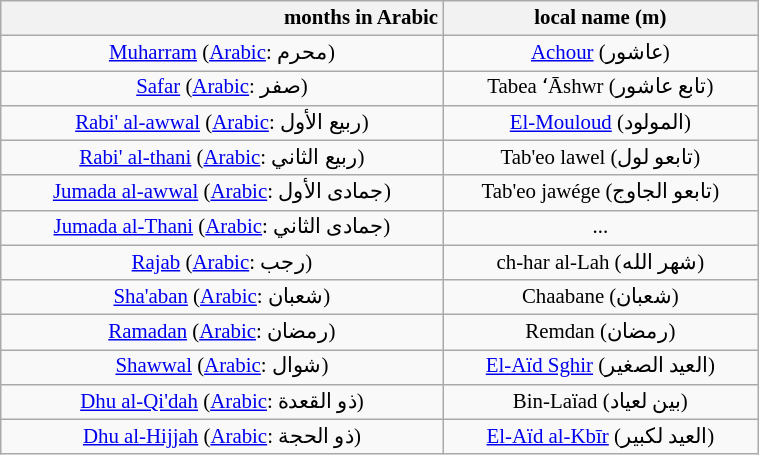<table width="40%" class="wikitable" style="text-align:center;font-size:87%;line-height:120%">
<tr>
<th style="text-align:right">months in Arabic</th>
<th>local name (m)</th>
</tr>
<tr>
<td><a href='#'>Muharram</a> (<a href='#'>Arabic</a>: محرم)</td>
<td><a href='#'>Achour</a> (عاشور)</td>
</tr>
<tr>
<td><a href='#'>Safar</a> (<a href='#'>Arabic</a>: صفر)</td>
<td>Tabea ʻĀshwr (تابع عاشور)</td>
</tr>
<tr>
<td><a href='#'>Rabi' al-awwal</a> (<a href='#'>Arabic</a>: ربيع الأول)</td>
<td><a href='#'>El-Mouloud</a> (المولود)</td>
</tr>
<tr>
<td><a href='#'>Rabi' al-thani</a> (<a href='#'>Arabic</a>: ربيع الثاني)</td>
<td>Tab'eo lawel (تابعو لول)</td>
</tr>
<tr>
<td><a href='#'>Jumada al-awwal</a> (<a href='#'>Arabic</a>: جمادى الأول)</td>
<td>Tab'eo jawége (تابعو الجاوج)</td>
</tr>
<tr>
<td><a href='#'>Jumada al-Thani</a> (<a href='#'>Arabic</a>: جمادى الثاني)</td>
<td>...</td>
</tr>
<tr>
<td><a href='#'>Rajab</a> (<a href='#'>Arabic</a>: رجب)</td>
<td>ch-har al-Lah (شهر الله)</td>
</tr>
<tr>
<td><a href='#'>Sha'aban</a> (<a href='#'>Arabic</a>: شعبان)</td>
<td>Chaabane (شعبان)</td>
</tr>
<tr>
<td><a href='#'>Ramadan</a> (<a href='#'>Arabic</a>: رمضان)</td>
<td>Remdan (رمضان)</td>
</tr>
<tr>
<td><a href='#'>Shawwal</a> (<a href='#'>Arabic</a>: شوال)</td>
<td><a href='#'>El-Aïd Sghir</a> (العيد الصغير)</td>
</tr>
<tr>
<td><a href='#'>Dhu al-Qi'dah</a> (<a href='#'>Arabic</a>: ذو القعدة)</td>
<td>Bin-Laïad (بين لعياد)</td>
</tr>
<tr>
<td><a href='#'>Dhu al-Hijjah</a> (<a href='#'>Arabic</a>: ذو الحجة)</td>
<td><a href='#'>El-Aïd al-Kbīr</a> (العيد لكبير)</td>
</tr>
</table>
